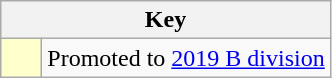<table class="wikitable" style="text-align: center;">
<tr>
<th colspan=2>Key</th>
</tr>
<tr>
<td style="background:#ffc; width:20px;"></td>
<td align=left>Promoted to <a href='#'>2019 B division</a></td>
</tr>
</table>
